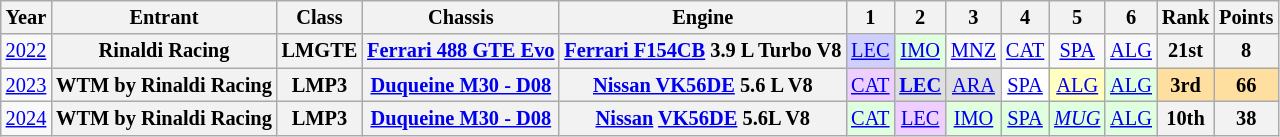<table class="wikitable" style="text-align:center; font-size:85%">
<tr>
<th>Year</th>
<th>Entrant</th>
<th>Class</th>
<th>Chassis</th>
<th>Engine</th>
<th>1</th>
<th>2</th>
<th>3</th>
<th>4</th>
<th>5</th>
<th>6</th>
<th>Rank</th>
<th>Points</th>
</tr>
<tr>
<td><a href='#'>2022</a></td>
<th nowrap>Rinaldi Racing</th>
<th>LMGTE</th>
<th nowrap><a href='#'>Ferrari 488 GTE Evo</a></th>
<th nowrap><a href='#'>Ferrari F154CB</a> 3.9 L Turbo V8</th>
<td style="background:#CFCFFF;"><a href='#'>LEC</a><br></td>
<td style="background:#DFFFDF;"><a href='#'>IMO</a><br></td>
<td><a href='#'>MNZ</a></td>
<td><a href='#'>CAT</a></td>
<td><a href='#'>SPA</a></td>
<td><a href='#'>ALG</a></td>
<th>21st</th>
<th>8</th>
</tr>
<tr>
<td><a href='#'>2023</a></td>
<th nowrap>WTM by Rinaldi Racing</th>
<th>LMP3</th>
<th nowrap><a href='#'>Duqueine M30 - D08</a></th>
<th nowrap><a href='#'>Nissan VK56DE</a> 5.6 L V8</th>
<td style="background:#EFCFFF;"><a href='#'>CAT</a><br></td>
<td style="background:#DFDFDF;"><strong><a href='#'>LEC</a></strong><br></td>
<td style="background:#DFDFDF;"><a href='#'>ARA</a><br></td>
<td style="background:#FFFFFF;"><a href='#'>SPA</a><br></td>
<td style="background:#FFFFBF;"><a href='#'>ALG</a><br></td>
<td style="background:#DFFFDF;"><a href='#'>ALG</a><br></td>
<th style="background:#FFDF9F;">3rd</th>
<th style="background:#FFDF9F;">66</th>
</tr>
<tr>
<td><a href='#'>2024</a></td>
<th>WTM by Rinaldi Racing</th>
<th>LMP3</th>
<th><a href='#'>Duqueine M30 - D08</a></th>
<th><a href='#'>Nissan</a> <a href='#'>VK56DE</a> 5.6L V8</th>
<td style="background:#DFFFDF;"><a href='#'>CAT</a><br></td>
<td style="background:#EFCFFF;"><a href='#'>LEC</a><br></td>
<td style="background:#DFFFDF;"><a href='#'>IMO</a><br></td>
<td style="background:#DFFFDF;"><a href='#'>SPA</a><br></td>
<td style="background:#DFFFDF;"><em><a href='#'>MUG</a></em><br></td>
<td style="background:#DFFFDF;"><a href='#'>ALG</a><br></td>
<th>10th</th>
<th>38</th>
</tr>
</table>
